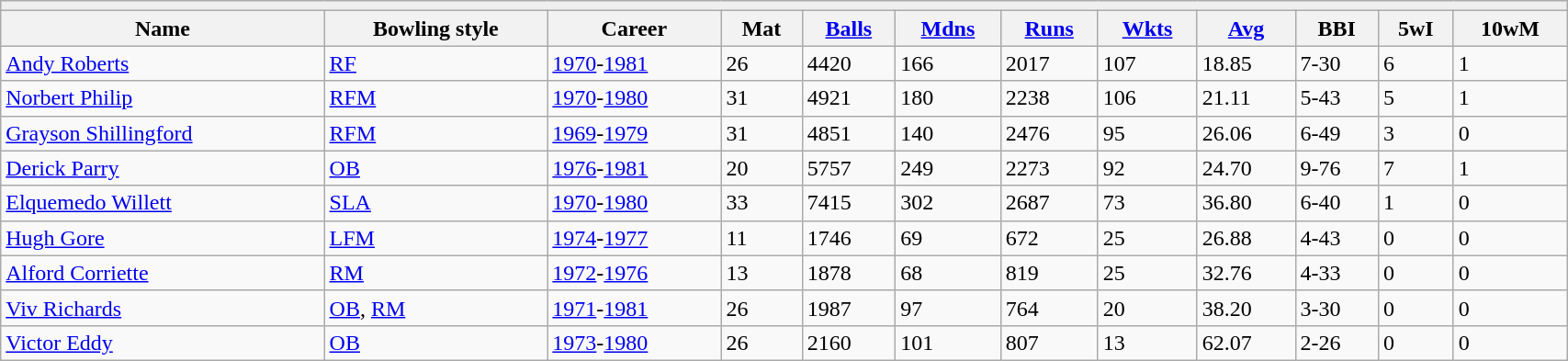<table class="wikitable" width="90%">
<tr>
<td bgcolor="efefef" colspan="12"></td>
</tr>
<tr>
<th>Name</th>
<th>Bowling style</th>
<th>Career</th>
<th>Mat</th>
<th><a href='#'>Balls</a></th>
<th><a href='#'>Mdns</a></th>
<th><a href='#'>Runs</a></th>
<th><a href='#'>Wkts</a></th>
<th><a href='#'>Avg</a></th>
<th>BBI</th>
<th>5wI</th>
<th>10wM</th>
</tr>
<tr>
<td><a href='#'>Andy Roberts</a></td>
<td><a href='#'>RF</a></td>
<td><a href='#'>1970</a>-<a href='#'>1981</a></td>
<td>26</td>
<td>4420</td>
<td>166</td>
<td>2017</td>
<td>107</td>
<td>18.85</td>
<td>7-30</td>
<td>6</td>
<td>1</td>
</tr>
<tr>
<td><a href='#'>Norbert Philip</a></td>
<td><a href='#'>RFM</a></td>
<td><a href='#'>1970</a>-<a href='#'>1980</a></td>
<td>31</td>
<td>4921</td>
<td>180</td>
<td>2238</td>
<td>106</td>
<td>21.11</td>
<td>5-43</td>
<td>5</td>
<td>1</td>
</tr>
<tr>
<td><a href='#'>Grayson Shillingford</a></td>
<td><a href='#'>RFM</a></td>
<td><a href='#'>1969</a>-<a href='#'>1979</a></td>
<td>31</td>
<td>4851</td>
<td>140</td>
<td>2476</td>
<td>95</td>
<td>26.06</td>
<td>6-49</td>
<td>3</td>
<td>0</td>
</tr>
<tr>
<td><a href='#'>Derick Parry</a></td>
<td><a href='#'>OB</a></td>
<td><a href='#'>1976</a>-<a href='#'>1981</a></td>
<td>20</td>
<td>5757</td>
<td>249</td>
<td>2273</td>
<td>92</td>
<td>24.70</td>
<td>9-76</td>
<td>7</td>
<td>1</td>
</tr>
<tr>
<td><a href='#'>Elquemedo Willett</a></td>
<td><a href='#'>SLA</a></td>
<td><a href='#'>1970</a>-<a href='#'>1980</a></td>
<td>33</td>
<td>7415</td>
<td>302</td>
<td>2687</td>
<td>73</td>
<td>36.80</td>
<td>6-40</td>
<td>1</td>
<td>0</td>
</tr>
<tr>
<td><a href='#'>Hugh Gore</a></td>
<td><a href='#'>LFM</a></td>
<td><a href='#'>1974</a>-<a href='#'>1977</a></td>
<td>11</td>
<td>1746</td>
<td>69</td>
<td>672</td>
<td>25</td>
<td>26.88</td>
<td>4-43</td>
<td>0</td>
<td>0</td>
</tr>
<tr>
<td><a href='#'>Alford Corriette</a></td>
<td><a href='#'>RM</a></td>
<td><a href='#'>1972</a>-<a href='#'>1976</a></td>
<td>13</td>
<td>1878</td>
<td>68</td>
<td>819</td>
<td>25</td>
<td>32.76</td>
<td>4-33</td>
<td>0</td>
<td>0</td>
</tr>
<tr>
<td><a href='#'>Viv Richards</a></td>
<td><a href='#'>OB</a>, <a href='#'>RM</a></td>
<td><a href='#'>1971</a>-<a href='#'>1981</a></td>
<td>26</td>
<td>1987</td>
<td>97</td>
<td>764</td>
<td>20</td>
<td>38.20</td>
<td>3-30</td>
<td>0</td>
<td>0</td>
</tr>
<tr>
<td><a href='#'>Victor Eddy</a></td>
<td><a href='#'>OB</a></td>
<td><a href='#'>1973</a>-<a href='#'>1980</a></td>
<td>26</td>
<td>2160</td>
<td>101</td>
<td>807</td>
<td>13</td>
<td>62.07</td>
<td>2-26</td>
<td>0</td>
<td>0</td>
</tr>
</table>
